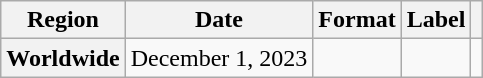<table class="wikitable plainrowheaders">
<tr>
<th scope="col">Region</th>
<th scope="col">Date</th>
<th scope="col">Format</th>
<th scope="col">Label</th>
<th scope="col"></th>
</tr>
<tr>
<th scope="row">Worldwide</th>
<td>December 1, 2023</td>
<td></td>
<td></td>
<td></td>
</tr>
</table>
